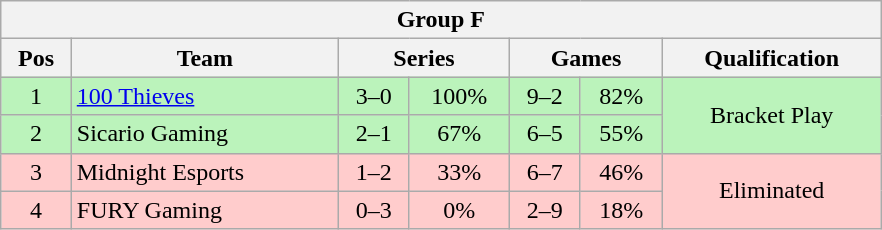<table class="wikitable" style="display: inline-table;  margin-left: 50px;width: 46.5%; ">
<tr>
<th colspan="7">Group F</th>
</tr>
<tr>
<th>Pos</th>
<th>Team</th>
<th colspan="2">Series</th>
<th colspan="2">Games</th>
<th>Qualification</th>
</tr>
<tr>
<td style="text-align:center; background:#BBF3BB;">1</td>
<td style="text-align:left; background:#BBF3BB;"><a href='#'>100 Thieves</a></td>
<td style="text-align:center; background:#BBF3BB;">3–0</td>
<td style="text-align:center; background:#BBF3BB;">100%</td>
<td style="text-align:center; background:#BBF3BB;">9–2</td>
<td style="text-align:center; background:#BBF3BB;">82%</td>
<td style="text-align:center; background:#BBF3BB;" rowspan="2">Bracket Play</td>
</tr>
<tr>
<td style="text-align:center; background:#BBF3BB;">2</td>
<td style="text-align:left; background:#BBF3BB;">Sicario Gaming</td>
<td style="text-align:center; background:#BBF3BB;">2–1</td>
<td style="text-align:center; background:#BBF3BB;">67%</td>
<td style="text-align:center; background:#BBF3BB;">6–5</td>
<td style="text-align:center; background:#BBF3BB;">55%</td>
</tr>
<tr>
<td style="text-align:center; background:#FFCCCC;">3</td>
<td style="text-align:left; background:#FFCCCC;">Midnight Esports</td>
<td style="text-align:center; background:#FFCCCC;">1–2</td>
<td style="text-align:center; background:#FFCCCC;">33%</td>
<td style="text-align:center; background:#FFCCCC;">6–7</td>
<td style="text-align:center; background:#FFCCCC;">46%</td>
<td style="text-align:center; background:#FFCCCC;" rowspan="2">Eliminated</td>
</tr>
<tr>
<td style="text-align:center; background:#FFCCCC;">4</td>
<td style="text-align:left; background:#FFCCCC;">FURY Gaming</td>
<td style="text-align:center; background:#FFCCCC;">0–3</td>
<td style="text-align:center; background:#FFCCCC;">0%</td>
<td style="text-align:center; background:#FFCCCC;">2–9</td>
<td style="text-align:center; background:#FFCCCC;">18%</td>
</tr>
</table>
